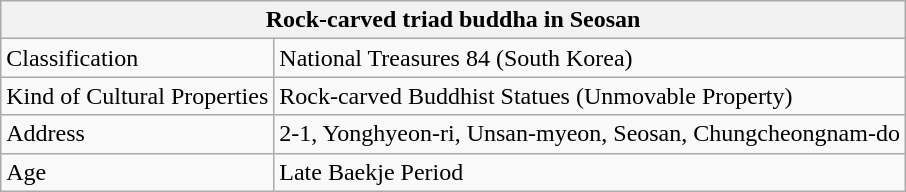<table class="wikitable">
<tr>
<th colspan=2>Rock-carved triad buddha in Seosan</th>
</tr>
<tr>
<td>Classification</td>
<td>National Treasures 84 (South Korea)</td>
</tr>
<tr>
<td>Kind of Cultural Properties</td>
<td>Rock-carved Buddhist Statues (Unmovable Property)</td>
</tr>
<tr>
<td>Address</td>
<td>2-1, Yonghyeon-ri, Unsan-myeon, Seosan, Chungcheongnam-do</td>
</tr>
<tr>
<td>Age</td>
<td>Late Baekje Period</td>
</tr>
</table>
